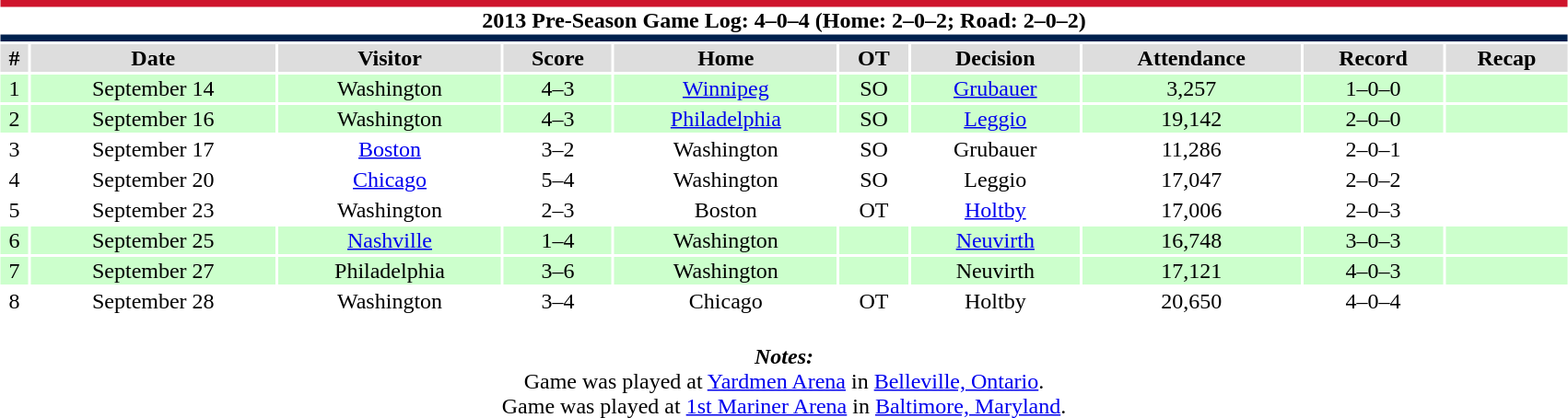<table class="toccolours collapsible collapsed" style="width:90%; clear:both; margin:1.5em auto; text-align:center;">
<tr>
<th colspan=10 style="background:#fff; border-top:#CF132B 5px solid; border-bottom:#00214E 5px solid;">2013 Pre-Season Game Log: 4–0–4 (Home: 2–0–2; Road: 2–0–2)</th>
</tr>
<tr style="text-align:center; background:#ddd;">
<th>#</th>
<th>Date</th>
<th>Visitor</th>
<th>Score</th>
<th>Home</th>
<th>OT</th>
<th>Decision</th>
<th>Attendance</th>
<th>Record</th>
<th>Recap</th>
</tr>
<tr style="text-align:center; background:#cfc;">
<td>1</td>
<td>September 14</td>
<td>Washington</td>
<td>4–3</td>
<td><a href='#'>Winnipeg</a></td>
<td>SO</td>
<td><a href='#'>Grubauer</a></td>
<td>3,257</td>
<td>1–0–0</td>
<td></td>
</tr>
<tr style="text-align:center; background:#cfc;">
<td>2</td>
<td>September 16</td>
<td>Washington</td>
<td>4–3</td>
<td><a href='#'>Philadelphia</a></td>
<td>SO</td>
<td><a href='#'>Leggio</a></td>
<td>19,142</td>
<td>2–0–0</td>
<td></td>
</tr>
<tr style="text-align:center; background:#fff;">
<td>3</td>
<td>September 17</td>
<td><a href='#'>Boston</a></td>
<td>3–2</td>
<td>Washington</td>
<td>SO</td>
<td>Grubauer</td>
<td>11,286</td>
<td>2–0–1</td>
<td></td>
</tr>
<tr style="text-align:center; background:#fff;">
<td>4</td>
<td>September 20</td>
<td><a href='#'>Chicago</a></td>
<td>5–4</td>
<td>Washington</td>
<td>SO</td>
<td>Leggio</td>
<td>17,047</td>
<td>2–0–2</td>
<td></td>
</tr>
<tr style="text-align:center; background:#fff;">
<td>5</td>
<td>September 23</td>
<td>Washington</td>
<td>2–3</td>
<td>Boston</td>
<td>OT</td>
<td><a href='#'>Holtby</a></td>
<td>17,006</td>
<td>2–0–3</td>
<td></td>
</tr>
<tr style="text-align:center; background:#cfc;">
<td>6</td>
<td>September 25</td>
<td><a href='#'>Nashville</a></td>
<td>1–4</td>
<td>Washington</td>
<td></td>
<td><a href='#'>Neuvirth</a></td>
<td>16,748</td>
<td>3–0–3</td>
<td></td>
</tr>
<tr style="text-align:center; background:#cfc;">
<td>7</td>
<td>September 27</td>
<td>Philadelphia</td>
<td>3–6</td>
<td>Washington</td>
<td></td>
<td>Neuvirth</td>
<td>17,121</td>
<td>4–0–3</td>
<td></td>
</tr>
<tr style="text-align:center; background:#fff;">
<td>8</td>
<td>September 28</td>
<td>Washington</td>
<td>3–4</td>
<td>Chicago</td>
<td>OT</td>
<td>Holtby</td>
<td>20,650</td>
<td>4–0–4</td>
<td></td>
</tr>
<tr>
<td colspan="10" style="text-align:center;"><br><strong><em>Notes:</em></strong><br>
Game was played at <a href='#'>Yardmen Arena</a> in <a href='#'>Belleville, Ontario</a>.<br>
Game was played at <a href='#'>1st Mariner Arena</a> in <a href='#'>Baltimore, Maryland</a>.</td>
</tr>
</table>
